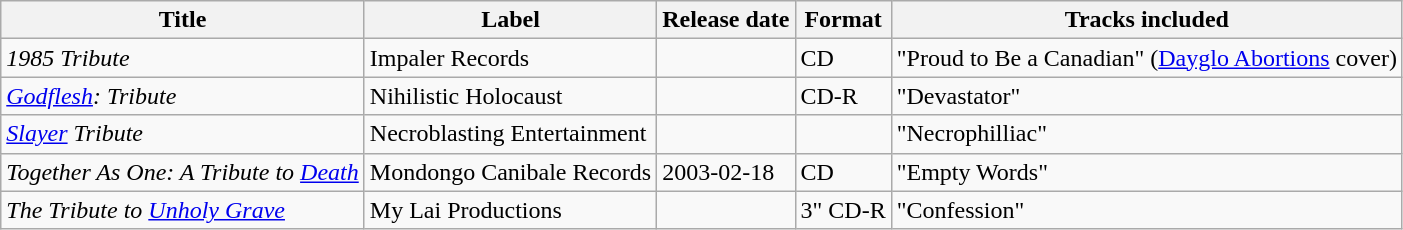<table class="wikitable sortable">
<tr>
<th>Title</th>
<th>Label</th>
<th>Release date</th>
<th>Format</th>
<th>Tracks included</th>
</tr>
<tr>
<td><em>1985 Tribute</em></td>
<td>Impaler Records</td>
<td></td>
<td>CD</td>
<td>"Proud to Be a Canadian" (<a href='#'>Dayglo Abortions</a> cover)</td>
</tr>
<tr>
<td><em><a href='#'>Godflesh</a>: Tribute</em></td>
<td>Nihilistic Holocaust</td>
<td></td>
<td>CD-R</td>
<td>"Devastator"</td>
</tr>
<tr>
<td><em><a href='#'>Slayer</a> Tribute</em></td>
<td>Necroblasting Entertainment</td>
<td></td>
<td></td>
<td>"Necrophilliac"</td>
</tr>
<tr>
<td><em>Together As One: A Tribute to <a href='#'>Death</a></em></td>
<td>Mondongo Canibale Records</td>
<td>2003-02-18</td>
<td>CD</td>
<td>"Empty Words"</td>
</tr>
<tr>
<td><em>The Tribute to <a href='#'>Unholy Grave</a></em></td>
<td>My Lai Productions</td>
<td></td>
<td>3" CD-R</td>
<td>"Confession"</td>
</tr>
</table>
